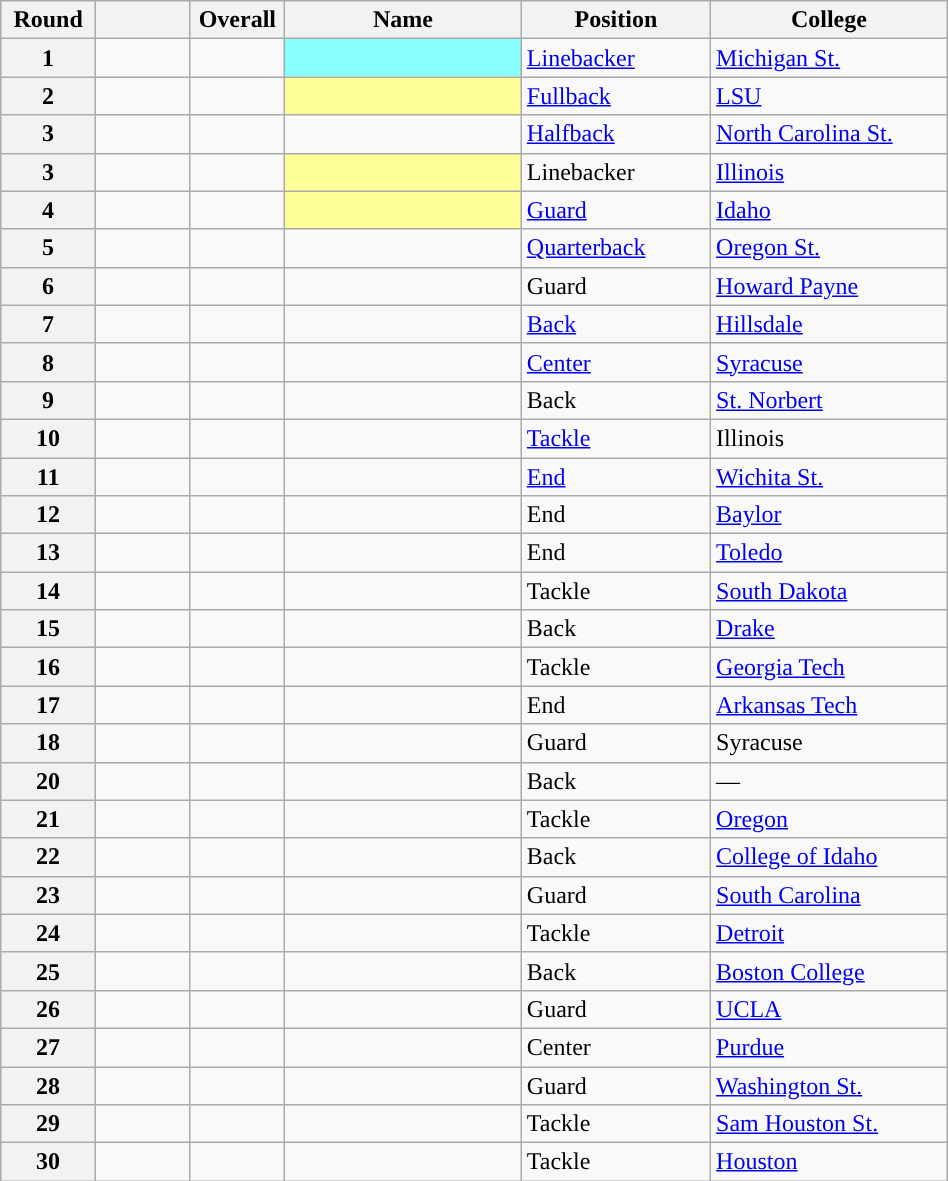<table class="wikitable sortable" style="width: 50%;">
<tr>
<th scope="col" style="width: 10%;">Round</th>
<th scope="col" style="width: 10%;"></th>
<th scope="col" style="width: 10%;">Overall</th>
<th scope="col" style="width: 25%;">Name</th>
<th scope="col" style="width: 20%;">Position</th>
<th scope="col" style="width: 25%;">College</th>
</tr>
<tr>
<th scope="row">1</th>
<td></td>
<td></td>
<td style="background:#88FFFF;"> <sup></sup></td>
<td><a href='#'>Linebacker</a></td>
<td><a href='#'>Michigan St.</a></td>
</tr>
<tr>
<th scope="row">2</th>
<td></td>
<td></td>
<td style="background:#FFFF99;"> </td>
<td><a href='#'>Fullback</a></td>
<td><a href='#'>LSU</a></td>
</tr>
<tr>
<th scope="row">3</th>
<td></td>
<td></td>
<td></td>
<td><a href='#'>Halfback</a></td>
<td><a href='#'>North Carolina St.</a></td>
</tr>
<tr>
<th scope="row">3</th>
<td></td>
<td></td>
<td style="background:#FFFF99;"> </td>
<td>Linebacker</td>
<td><a href='#'>Illinois</a></td>
</tr>
<tr>
<th scope="row">4</th>
<td></td>
<td></td>
<td style="background:#FFFF99;"> </td>
<td><a href='#'>Guard</a></td>
<td><a href='#'>Idaho</a></td>
</tr>
<tr>
<th scope="row">5</th>
<td></td>
<td></td>
<td></td>
<td><a href='#'>Quarterback</a></td>
<td><a href='#'>Oregon St.</a></td>
</tr>
<tr>
<th scope="row">6</th>
<td></td>
<td></td>
<td></td>
<td>Guard</td>
<td><a href='#'>Howard Payne</a></td>
</tr>
<tr>
<th scope="row">7</th>
<td></td>
<td></td>
<td></td>
<td><a href='#'>Back</a></td>
<td><a href='#'>Hillsdale</a></td>
</tr>
<tr>
<th scope="row">8</th>
<td></td>
<td></td>
<td></td>
<td><a href='#'>Center</a></td>
<td><a href='#'>Syracuse</a></td>
</tr>
<tr>
<th scope="row">9</th>
<td></td>
<td></td>
<td></td>
<td>Back</td>
<td><a href='#'>St. Norbert</a></td>
</tr>
<tr>
<th scope="row">10</th>
<td></td>
<td></td>
<td></td>
<td><a href='#'>Tackle</a></td>
<td>Illinois</td>
</tr>
<tr>
<th scope="row">11</th>
<td></td>
<td></td>
<td></td>
<td><a href='#'>End</a></td>
<td><a href='#'>Wichita St.</a></td>
</tr>
<tr>
<th scope="row">12</th>
<td></td>
<td></td>
<td></td>
<td>End</td>
<td><a href='#'>Baylor</a></td>
</tr>
<tr>
<th scope="row">13</th>
<td></td>
<td></td>
<td></td>
<td>End</td>
<td><a href='#'>Toledo</a></td>
</tr>
<tr>
<th scope="row">14</th>
<td></td>
<td></td>
<td></td>
<td>Tackle</td>
<td><a href='#'>South Dakota</a></td>
</tr>
<tr>
<th scope="row">15</th>
<td></td>
<td></td>
<td></td>
<td>Back</td>
<td><a href='#'>Drake</a></td>
</tr>
<tr>
<th scope="row">16</th>
<td></td>
<td></td>
<td></td>
<td>Tackle</td>
<td><a href='#'>Georgia Tech</a></td>
</tr>
<tr>
<th scope="row">17</th>
<td></td>
<td></td>
<td></td>
<td>End</td>
<td><a href='#'>Arkansas Tech</a></td>
</tr>
<tr>
<th scope="row">18</th>
<td></td>
<td></td>
<td></td>
<td>Guard</td>
<td>Syracuse</td>
</tr>
<tr>
<th scope="row">20</th>
<td></td>
<td></td>
<td></td>
<td>Back</td>
<td>—</td>
</tr>
<tr>
<th scope="row">21</th>
<td></td>
<td></td>
<td></td>
<td>Tackle</td>
<td><a href='#'>Oregon</a></td>
</tr>
<tr>
<th scope="row">22</th>
<td></td>
<td></td>
<td></td>
<td>Back</td>
<td><a href='#'>College of Idaho</a></td>
</tr>
<tr>
<th scope="row">23</th>
<td></td>
<td></td>
<td></td>
<td>Guard</td>
<td><a href='#'>South Carolina</a></td>
</tr>
<tr>
<th scope="row">24</th>
<td></td>
<td></td>
<td></td>
<td>Tackle</td>
<td><a href='#'>Detroit</a></td>
</tr>
<tr>
<th scope="row">25</th>
<td></td>
<td></td>
<td></td>
<td>Back</td>
<td><a href='#'>Boston College</a></td>
</tr>
<tr>
<th scope="row">26</th>
<td></td>
<td></td>
<td></td>
<td>Guard</td>
<td><a href='#'>UCLA</a></td>
</tr>
<tr>
<th scope="row">27</th>
<td></td>
<td></td>
<td></td>
<td>Center</td>
<td><a href='#'>Purdue</a></td>
</tr>
<tr>
<th scope="row">28</th>
<td></td>
<td></td>
<td></td>
<td>Guard</td>
<td><a href='#'>Washington St.</a></td>
</tr>
<tr>
<th scope="row">29</th>
<td></td>
<td></td>
<td></td>
<td>Tackle</td>
<td><a href='#'>Sam Houston St.</a></td>
</tr>
<tr>
<th scope="row">30</th>
<td></td>
<td></td>
<td></td>
<td>Tackle</td>
<td><a href='#'>Houston</a></td>
</tr>
</table>
